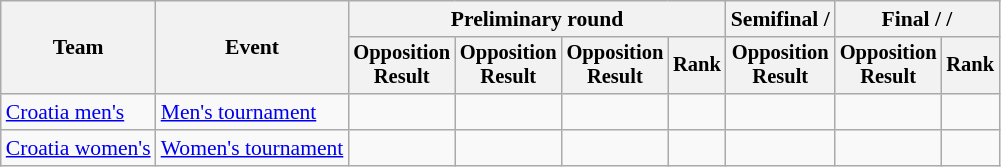<table class=wikitable style=font-size:90%>
<tr>
<th rowspan=2>Team</th>
<th rowspan=2>Event</th>
<th colspan=4>Preliminary round</th>
<th>Semifinal / </th>
<th colspan=2>Final /  / </th>
</tr>
<tr style=font-size:95%>
<th>Opposition<br>Result</th>
<th>Opposition<br>Result</th>
<th>Opposition<br>Result</th>
<th>Rank</th>
<th>Opposition<br>Result</th>
<th>Opposition<br>Result</th>
<th>Rank</th>
</tr>
<tr align=center>
<td align=left><a href='#'>Croatia men's</a></td>
<td align=left><a href='#'>Men's tournament</a></td>
<td></td>
<td></td>
<td></td>
<td></td>
<td></td>
<td></td>
<td></td>
</tr>
<tr align=center>
<td align=left><a href='#'>Croatia women's</a></td>
<td align=left><a href='#'>Women's tournament</a></td>
<td></td>
<td></td>
<td></td>
<td></td>
<td></td>
<td></td>
<td></td>
</tr>
</table>
